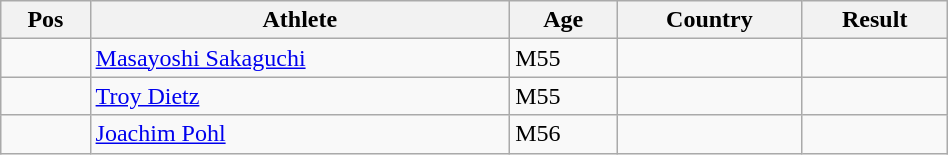<table class="wikitable"  style="text-align:center; width:50%;">
<tr>
<th>Pos</th>
<th>Athlete</th>
<th>Age</th>
<th>Country</th>
<th>Result</th>
</tr>
<tr>
<td align=center></td>
<td align=left><a href='#'>Masayoshi Sakaguchi</a></td>
<td align=left>M55</td>
<td align=left></td>
<td></td>
</tr>
<tr>
<td align=center></td>
<td align=left><a href='#'>Troy Dietz</a></td>
<td align=left>M55</td>
<td align=left></td>
<td></td>
</tr>
<tr>
<td align=center></td>
<td align=left><a href='#'>Joachim Pohl</a></td>
<td align=left>M56</td>
<td align=left></td>
<td></td>
</tr>
</table>
